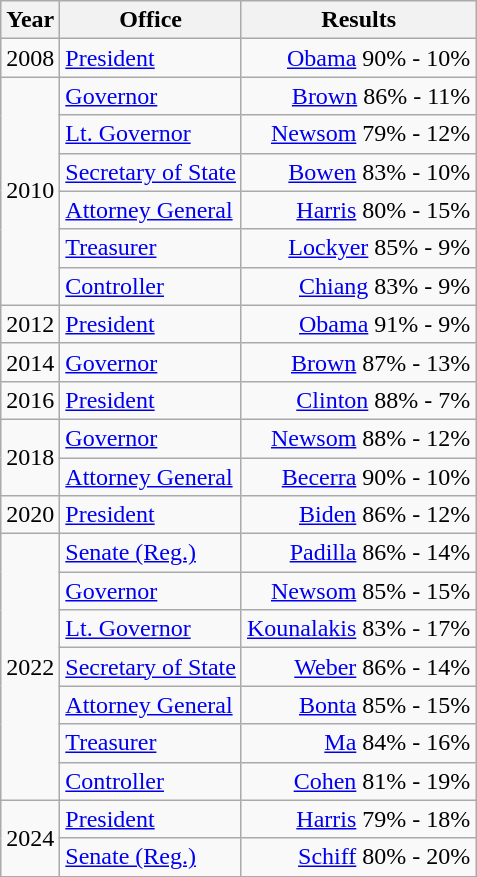<table class=wikitable>
<tr>
<th>Year</th>
<th>Office</th>
<th>Results</th>
</tr>
<tr>
<td>2008</td>
<td><a href='#'>President</a></td>
<td align="right" ><a href='#'>Obama</a> 90% - 10%</td>
</tr>
<tr>
<td rowspan=6>2010</td>
<td><a href='#'>Governor</a></td>
<td align="right" ><a href='#'>Brown</a> 86% - 11%</td>
</tr>
<tr>
<td><a href='#'>Lt. Governor</a></td>
<td align="right" ><a href='#'>Newsom</a> 79% - 12%</td>
</tr>
<tr>
<td><a href='#'>Secretary of State</a></td>
<td align="right" ><a href='#'>Bowen</a> 83% - 10%</td>
</tr>
<tr>
<td><a href='#'>Attorney General</a></td>
<td align="right" ><a href='#'>Harris</a> 80% - 15%</td>
</tr>
<tr>
<td><a href='#'>Treasurer</a></td>
<td align="right" ><a href='#'>Lockyer</a> 85% - 9%</td>
</tr>
<tr>
<td><a href='#'>Controller</a></td>
<td align="right" ><a href='#'>Chiang</a> 83% - 9%</td>
</tr>
<tr>
<td>2012</td>
<td><a href='#'>President</a></td>
<td align="right" ><a href='#'>Obama</a> 91% - 9%</td>
</tr>
<tr>
<td>2014</td>
<td><a href='#'>Governor</a></td>
<td align="right" ><a href='#'>Brown</a> 87% - 13%</td>
</tr>
<tr>
<td>2016</td>
<td><a href='#'>President</a></td>
<td align="right" ><a href='#'>Clinton</a> 88% - 7%</td>
</tr>
<tr>
<td rowspan=2>2018</td>
<td><a href='#'>Governor</a></td>
<td align="right" ><a href='#'>Newsom</a> 88% - 12%</td>
</tr>
<tr>
<td><a href='#'>Attorney General</a></td>
<td align="right" ><a href='#'>Becerra</a> 90% - 10%</td>
</tr>
<tr>
<td>2020</td>
<td><a href='#'>President</a></td>
<td align="right" ><a href='#'>Biden</a> 86% - 12%</td>
</tr>
<tr>
<td rowspan=7>2022</td>
<td><a href='#'>Senate (Reg.)</a></td>
<td align="right" ><a href='#'>Padilla</a> 86% - 14%</td>
</tr>
<tr>
<td><a href='#'>Governor</a></td>
<td align="right" ><a href='#'>Newsom</a> 85% - 15%</td>
</tr>
<tr>
<td><a href='#'>Lt. Governor</a></td>
<td align="right" ><a href='#'>Kounalakis</a> 83% - 17%</td>
</tr>
<tr>
<td><a href='#'>Secretary of State</a></td>
<td align="right" ><a href='#'>Weber</a> 86% - 14%</td>
</tr>
<tr>
<td><a href='#'>Attorney General</a></td>
<td align="right" ><a href='#'>Bonta</a> 85% - 15%</td>
</tr>
<tr>
<td><a href='#'>Treasurer</a></td>
<td align="right" ><a href='#'>Ma</a> 84% - 16%</td>
</tr>
<tr>
<td><a href='#'>Controller</a></td>
<td align="right" ><a href='#'>Cohen</a> 81% - 19%</td>
</tr>
<tr>
<td rowspan=2>2024</td>
<td><a href='#'>President</a></td>
<td align="right" ><a href='#'>Harris</a> 79% - 18%</td>
</tr>
<tr>
<td><a href='#'>Senate (Reg.)</a></td>
<td align="right" ><a href='#'>Schiff</a> 80% - 20%</td>
</tr>
</table>
